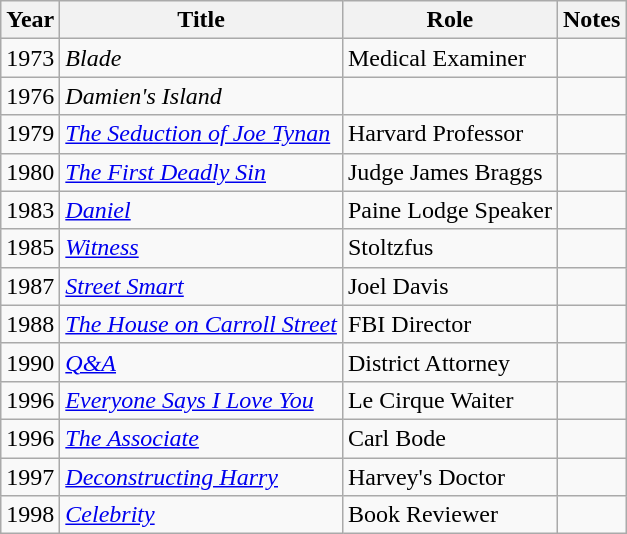<table class="wikitable">
<tr>
<th>Year</th>
<th>Title</th>
<th>Role</th>
<th>Notes</th>
</tr>
<tr>
<td>1973</td>
<td><em>Blade</em></td>
<td>Medical Examiner</td>
<td></td>
</tr>
<tr>
<td>1976</td>
<td><em>Damien's Island</em></td>
<td></td>
<td></td>
</tr>
<tr>
<td>1979</td>
<td><em><a href='#'>The Seduction of Joe Tynan</a></em></td>
<td>Harvard Professor</td>
<td></td>
</tr>
<tr>
<td>1980</td>
<td><em><a href='#'>The First Deadly Sin</a></em></td>
<td>Judge James Braggs</td>
<td></td>
</tr>
<tr>
<td>1983</td>
<td><em><a href='#'>Daniel</a></em></td>
<td>Paine Lodge Speaker</td>
<td></td>
</tr>
<tr>
<td>1985</td>
<td><em><a href='#'>Witness</a></em></td>
<td>Stoltzfus</td>
<td></td>
</tr>
<tr>
<td>1987</td>
<td><em><a href='#'>Street Smart</a></em></td>
<td>Joel Davis</td>
<td></td>
</tr>
<tr>
<td>1988</td>
<td><em><a href='#'>The House on Carroll Street</a></em></td>
<td>FBI Director</td>
<td></td>
</tr>
<tr>
<td>1990</td>
<td><em><a href='#'>Q&A</a></em></td>
<td>District Attorney</td>
<td></td>
</tr>
<tr>
<td>1996</td>
<td><em><a href='#'>Everyone Says I Love You</a></em></td>
<td>Le Cirque Waiter</td>
<td></td>
</tr>
<tr>
<td>1996</td>
<td><em><a href='#'>The Associate</a></em></td>
<td>Carl Bode</td>
<td></td>
</tr>
<tr>
<td>1997</td>
<td><em><a href='#'>Deconstructing Harry</a></em></td>
<td>Harvey's Doctor</td>
<td></td>
</tr>
<tr>
<td>1998</td>
<td><em><a href='#'>Celebrity</a></em></td>
<td>Book Reviewer</td>
<td></td>
</tr>
</table>
